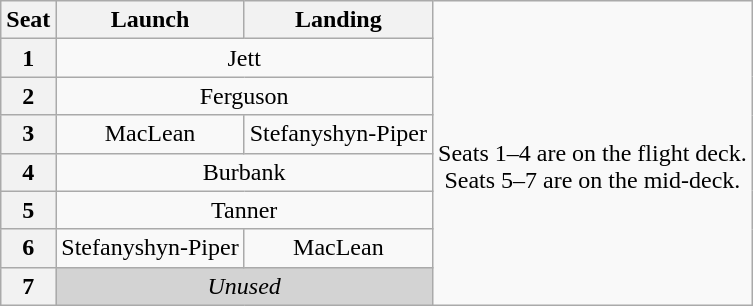<table class="wikitable" style="text-align:center">
<tr>
<th>Seat</th>
<th>Launch</th>
<th>Landing</th>
<td rowspan=8><br>Seats 1–4 are on the flight deck.<br>Seats 5–7 are on the mid-deck.</td>
</tr>
<tr>
<th>1</th>
<td colspan=2>Jett</td>
</tr>
<tr>
<th>2</th>
<td colspan=2>Ferguson</td>
</tr>
<tr>
<th>3</th>
<td>MacLean</td>
<td>Stefanyshyn-Piper</td>
</tr>
<tr>
<th>4</th>
<td colspan=2>Burbank</td>
</tr>
<tr>
<th>5</th>
<td colspan=2>Tanner</td>
</tr>
<tr>
<th>6</th>
<td>Stefanyshyn-Piper</td>
<td>MacLean</td>
</tr>
<tr>
<th>7</th>
<td colspan=2 style="background-color:lightgray"><em>Unused</em></td>
</tr>
</table>
